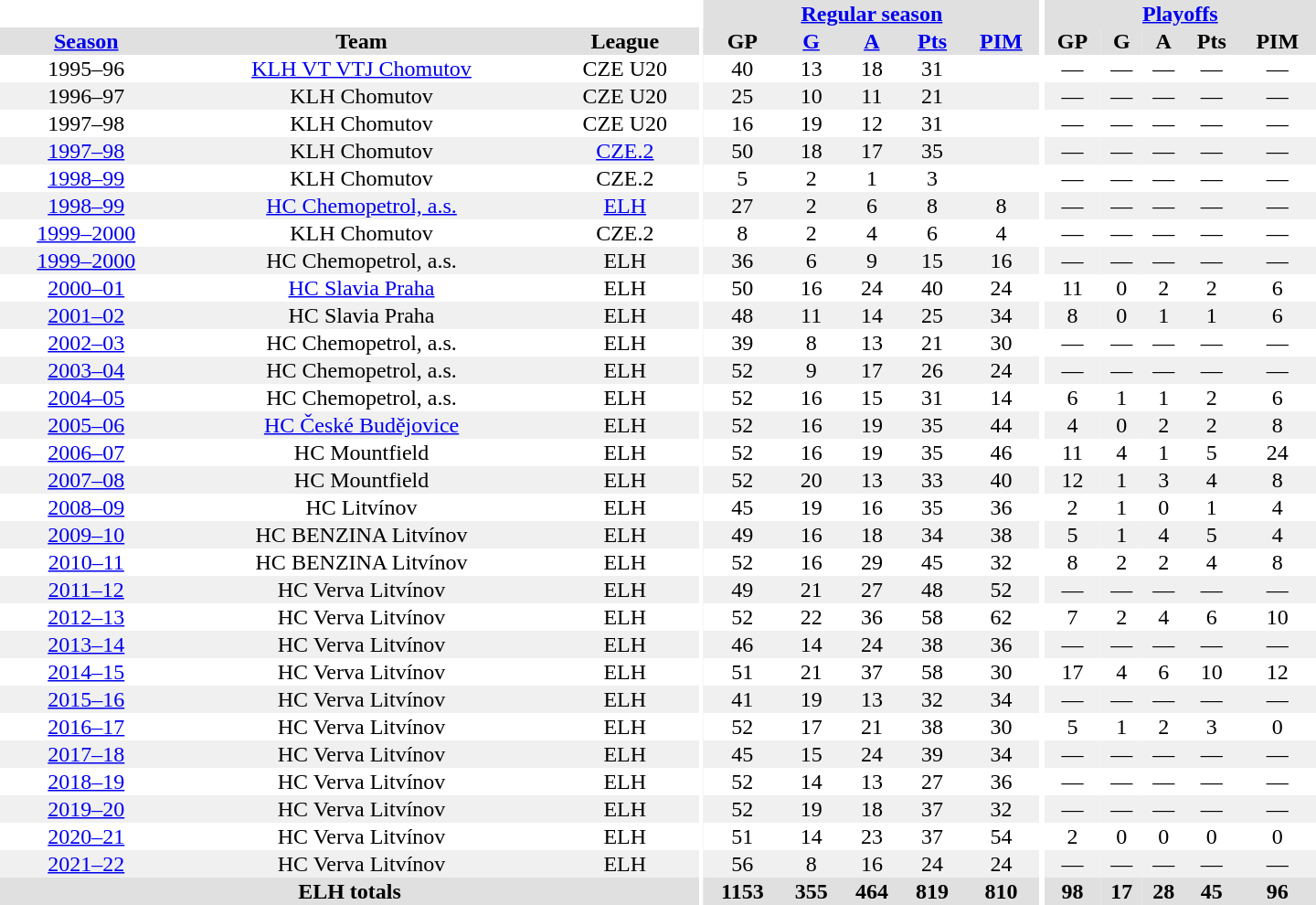<table border="0" cellpadding="1" cellspacing="0" style="text-align:center; width:60em">
<tr bgcolor="#e0e0e0">
<th colspan="3" bgcolor="#ffffff"></th>
<th rowspan="99" bgcolor="#ffffff"></th>
<th colspan="5"><a href='#'>Regular season</a></th>
<th rowspan="99" bgcolor="#ffffff"></th>
<th colspan="5"><a href='#'>Playoffs</a></th>
</tr>
<tr bgcolor="#e0e0e0">
<th><a href='#'>Season</a></th>
<th>Team</th>
<th>League</th>
<th>GP</th>
<th><a href='#'>G</a></th>
<th><a href='#'>A</a></th>
<th><a href='#'>Pts</a></th>
<th><a href='#'>PIM</a></th>
<th>GP</th>
<th>G</th>
<th>A</th>
<th>Pts</th>
<th>PIM</th>
</tr>
<tr>
<td>1995–96</td>
<td><a href='#'>KLH VT VTJ Chomutov</a></td>
<td>CZE U20</td>
<td>40</td>
<td>13</td>
<td>18</td>
<td>31</td>
<td></td>
<td>—</td>
<td>—</td>
<td>—</td>
<td>—</td>
<td>—</td>
</tr>
<tr bgcolor="#f0f0f0">
<td>1996–97</td>
<td>KLH Chomutov</td>
<td>CZE U20</td>
<td>25</td>
<td>10</td>
<td>11</td>
<td>21</td>
<td></td>
<td>—</td>
<td>—</td>
<td>—</td>
<td>—</td>
<td>—</td>
</tr>
<tr>
<td>1997–98</td>
<td>KLH Chomutov</td>
<td>CZE U20</td>
<td>16</td>
<td>19</td>
<td>12</td>
<td>31</td>
<td></td>
<td>—</td>
<td>—</td>
<td>—</td>
<td>—</td>
<td>—</td>
</tr>
<tr bgcolor="#f0f0f0">
<td><a href='#'>1997–98</a></td>
<td>KLH Chomutov</td>
<td><a href='#'>CZE.2</a></td>
<td>50</td>
<td>18</td>
<td>17</td>
<td>35</td>
<td></td>
<td>—</td>
<td>—</td>
<td>—</td>
<td>—</td>
<td>—</td>
</tr>
<tr>
<td><a href='#'>1998–99</a></td>
<td>KLH Chomutov</td>
<td>CZE.2</td>
<td>5</td>
<td>2</td>
<td>1</td>
<td>3</td>
<td></td>
<td>—</td>
<td>—</td>
<td>—</td>
<td>—</td>
<td>—</td>
</tr>
<tr bgcolor="#f0f0f0">
<td><a href='#'>1998–99</a></td>
<td><a href='#'>HC Chemopetrol, a.s.</a></td>
<td><a href='#'>ELH</a></td>
<td>27</td>
<td>2</td>
<td>6</td>
<td>8</td>
<td>8</td>
<td>—</td>
<td>—</td>
<td>—</td>
<td>—</td>
<td>—</td>
</tr>
<tr>
<td><a href='#'>1999–2000</a></td>
<td>KLH Chomutov</td>
<td>CZE.2</td>
<td>8</td>
<td>2</td>
<td>4</td>
<td>6</td>
<td>4</td>
<td>—</td>
<td>—</td>
<td>—</td>
<td>—</td>
<td>—</td>
</tr>
<tr bgcolor="#f0f0f0">
<td><a href='#'>1999–2000</a></td>
<td>HC Chemopetrol, a.s.</td>
<td>ELH</td>
<td>36</td>
<td>6</td>
<td>9</td>
<td>15</td>
<td>16</td>
<td>—</td>
<td>—</td>
<td>—</td>
<td>—</td>
<td>—</td>
</tr>
<tr>
<td><a href='#'>2000–01</a></td>
<td><a href='#'>HC Slavia Praha</a></td>
<td>ELH</td>
<td>50</td>
<td>16</td>
<td>24</td>
<td>40</td>
<td>24</td>
<td>11</td>
<td>0</td>
<td>2</td>
<td>2</td>
<td>6</td>
</tr>
<tr bgcolor="#f0f0f0">
<td><a href='#'>2001–02</a></td>
<td>HC Slavia Praha</td>
<td>ELH</td>
<td>48</td>
<td>11</td>
<td>14</td>
<td>25</td>
<td>34</td>
<td>8</td>
<td>0</td>
<td>1</td>
<td>1</td>
<td>6</td>
</tr>
<tr>
<td><a href='#'>2002–03</a></td>
<td>HC Chemopetrol, a.s.</td>
<td>ELH</td>
<td>39</td>
<td>8</td>
<td>13</td>
<td>21</td>
<td>30</td>
<td>—</td>
<td>—</td>
<td>—</td>
<td>—</td>
<td>—</td>
</tr>
<tr bgcolor="#f0f0f0">
<td><a href='#'>2003–04</a></td>
<td>HC Chemopetrol, a.s.</td>
<td>ELH</td>
<td>52</td>
<td>9</td>
<td>17</td>
<td>26</td>
<td>24</td>
<td>—</td>
<td>—</td>
<td>—</td>
<td>—</td>
<td>—</td>
</tr>
<tr>
<td><a href='#'>2004–05</a></td>
<td>HC Chemopetrol, a.s.</td>
<td>ELH</td>
<td>52</td>
<td>16</td>
<td>15</td>
<td>31</td>
<td>14</td>
<td>6</td>
<td>1</td>
<td>1</td>
<td>2</td>
<td>6</td>
</tr>
<tr bgcolor="#f0f0f0">
<td><a href='#'>2005–06</a></td>
<td><a href='#'>HC České Budějovice</a></td>
<td>ELH</td>
<td>52</td>
<td>16</td>
<td>19</td>
<td>35</td>
<td>44</td>
<td>4</td>
<td>0</td>
<td>2</td>
<td>2</td>
<td>8</td>
</tr>
<tr>
<td><a href='#'>2006–07</a></td>
<td>HC Mountfield</td>
<td>ELH</td>
<td>52</td>
<td>16</td>
<td>19</td>
<td>35</td>
<td>46</td>
<td>11</td>
<td>4</td>
<td>1</td>
<td>5</td>
<td>24</td>
</tr>
<tr bgcolor="#f0f0f0">
<td><a href='#'>2007–08</a></td>
<td>HC Mountfield</td>
<td>ELH</td>
<td>52</td>
<td>20</td>
<td>13</td>
<td>33</td>
<td>40</td>
<td>12</td>
<td>1</td>
<td>3</td>
<td>4</td>
<td>8</td>
</tr>
<tr>
<td><a href='#'>2008–09</a></td>
<td>HC Litvínov</td>
<td>ELH</td>
<td>45</td>
<td>19</td>
<td>16</td>
<td>35</td>
<td>36</td>
<td>2</td>
<td>1</td>
<td>0</td>
<td>1</td>
<td>4</td>
</tr>
<tr bgcolor="#f0f0f0">
<td><a href='#'>2009–10</a></td>
<td>HC BENZINA Litvínov</td>
<td>ELH</td>
<td>49</td>
<td>16</td>
<td>18</td>
<td>34</td>
<td>38</td>
<td>5</td>
<td>1</td>
<td>4</td>
<td>5</td>
<td>4</td>
</tr>
<tr>
<td><a href='#'>2010–11</a></td>
<td>HC BENZINA Litvínov</td>
<td>ELH</td>
<td>52</td>
<td>16</td>
<td>29</td>
<td>45</td>
<td>32</td>
<td>8</td>
<td>2</td>
<td>2</td>
<td>4</td>
<td>8</td>
</tr>
<tr bgcolor="#f0f0f0">
<td><a href='#'>2011–12</a></td>
<td>HC Verva Litvínov</td>
<td>ELH</td>
<td>49</td>
<td>21</td>
<td>27</td>
<td>48</td>
<td>52</td>
<td>—</td>
<td>—</td>
<td>—</td>
<td>—</td>
<td>—</td>
</tr>
<tr>
<td><a href='#'>2012–13</a></td>
<td>HC Verva Litvínov</td>
<td>ELH</td>
<td>52</td>
<td>22</td>
<td>36</td>
<td>58</td>
<td>62</td>
<td>7</td>
<td>2</td>
<td>4</td>
<td>6</td>
<td>10</td>
</tr>
<tr bgcolor="#f0f0f0">
<td><a href='#'>2013–14</a></td>
<td>HC Verva Litvínov</td>
<td>ELH</td>
<td>46</td>
<td>14</td>
<td>24</td>
<td>38</td>
<td>36</td>
<td>—</td>
<td>—</td>
<td>—</td>
<td>—</td>
<td>—</td>
</tr>
<tr>
<td><a href='#'>2014–15</a></td>
<td>HC Verva Litvínov</td>
<td>ELH</td>
<td>51</td>
<td>21</td>
<td>37</td>
<td>58</td>
<td>30</td>
<td>17</td>
<td>4</td>
<td>6</td>
<td>10</td>
<td>12</td>
</tr>
<tr bgcolor="#f0f0f0">
<td><a href='#'>2015–16</a></td>
<td>HC Verva Litvínov</td>
<td>ELH</td>
<td>41</td>
<td>19</td>
<td>13</td>
<td>32</td>
<td>34</td>
<td>—</td>
<td>—</td>
<td>—</td>
<td>—</td>
<td>—</td>
</tr>
<tr>
<td><a href='#'>2016–17</a></td>
<td>HC Verva Litvínov</td>
<td>ELH</td>
<td>52</td>
<td>17</td>
<td>21</td>
<td>38</td>
<td>30</td>
<td>5</td>
<td>1</td>
<td>2</td>
<td>3</td>
<td>0</td>
</tr>
<tr bgcolor="#f0f0f0">
<td><a href='#'>2017–18</a></td>
<td>HC Verva Litvínov</td>
<td>ELH</td>
<td>45</td>
<td>15</td>
<td>24</td>
<td>39</td>
<td>34</td>
<td>—</td>
<td>—</td>
<td>—</td>
<td>—</td>
<td>—</td>
</tr>
<tr>
<td><a href='#'>2018–19</a></td>
<td>HC Verva Litvínov</td>
<td>ELH</td>
<td>52</td>
<td>14</td>
<td>13</td>
<td>27</td>
<td>36</td>
<td>—</td>
<td>—</td>
<td>—</td>
<td>—</td>
<td>—</td>
</tr>
<tr bgcolor="#f0f0f0">
<td><a href='#'>2019–20</a></td>
<td>HC Verva Litvínov</td>
<td>ELH</td>
<td>52</td>
<td>19</td>
<td>18</td>
<td>37</td>
<td>32</td>
<td>—</td>
<td>—</td>
<td>—</td>
<td>—</td>
<td>—</td>
</tr>
<tr>
<td><a href='#'>2020–21</a></td>
<td>HC Verva Litvínov</td>
<td>ELH</td>
<td>51</td>
<td>14</td>
<td>23</td>
<td>37</td>
<td>54</td>
<td>2</td>
<td>0</td>
<td>0</td>
<td>0</td>
<td>0</td>
</tr>
<tr bgcolor="#f0f0f0">
<td><a href='#'>2021–22</a></td>
<td>HC Verva Litvínov</td>
<td>ELH</td>
<td>56</td>
<td>8</td>
<td>16</td>
<td>24</td>
<td>24</td>
<td>—</td>
<td>—</td>
<td>—</td>
<td>—</td>
<td>—</td>
</tr>
<tr bgcolor="#e0e0e0">
<th colspan="3">ELH totals</th>
<th>1153</th>
<th>355</th>
<th>464</th>
<th>819</th>
<th>810</th>
<th>98</th>
<th>17</th>
<th>28</th>
<th>45</th>
<th>96</th>
</tr>
</table>
